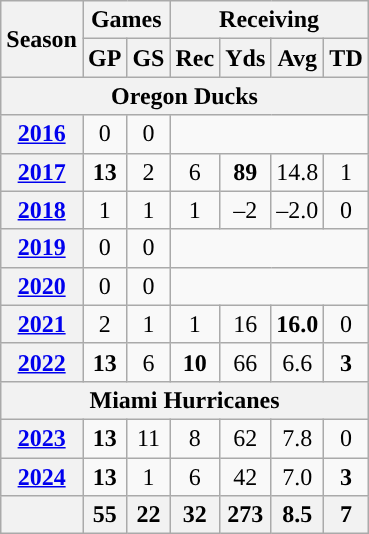<table class="wikitable" style="text-align:center;">
<tr>
<th rowspan="2">Season</th>
<th colspan="2">Games</th>
<th colspan="5">Receiving</th>
</tr>
<tr>
<th>GP</th>
<th>GS</th>
<th>Rec</th>
<th>Yds</th>
<th>Avg</th>
<th>TD</th>
</tr>
<tr>
<th colspan="7">Oregon Ducks</th>
</tr>
<tr>
<th><a href='#'>2016</a></th>
<td>0</td>
<td>0</td>
<td colspan="4"></td>
</tr>
<tr>
<th><a href='#'>2017</a></th>
<td><strong>13</strong></td>
<td>2</td>
<td>6</td>
<td><strong>89</strong></td>
<td>14.8</td>
<td>1</td>
</tr>
<tr>
<th><a href='#'>2018</a></th>
<td>1</td>
<td>1</td>
<td>1</td>
<td>–2</td>
<td>–2.0</td>
<td>0</td>
</tr>
<tr>
<th><a href='#'>2019</a></th>
<td>0</td>
<td>0</td>
<td colspan="4"></td>
</tr>
<tr>
<th><a href='#'>2020</a></th>
<td>0</td>
<td>0</td>
<td colspan="4"></td>
</tr>
<tr>
<th><a href='#'>2021</a></th>
<td>2</td>
<td>1</td>
<td>1</td>
<td>16</td>
<td><strong>16.0</strong></td>
<td>0</td>
</tr>
<tr>
<th><a href='#'>2022</a></th>
<td><strong>13</strong></td>
<td>6</td>
<td><strong>10</strong></td>
<td>66</td>
<td>6.6</td>
<td><strong>3</strong></td>
</tr>
<tr>
<th colspan="7">Miami Hurricanes</th>
</tr>
<tr>
<th><a href='#'>2023</a></th>
<td><strong>13</strong></td>
<td>11</td>
<td>8</td>
<td>62</td>
<td>7.8</td>
<td>0</td>
</tr>
<tr>
<th><a href='#'>2024</a></th>
<td><strong>13</strong></td>
<td>1</td>
<td>6</td>
<td>42</td>
<td>7.0</td>
<td><strong>3</strong></td>
</tr>
<tr>
<th></th>
<th>55</th>
<th>22</th>
<th>32</th>
<th>273</th>
<th>8.5</th>
<th>7</th>
</tr>
</table>
